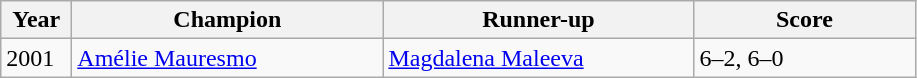<table class=wikitable>
<tr>
<th style="width:40px">Year</th>
<th style="width:200px">Champion</th>
<th style="width:200px">Runner-up</th>
<th style="width:140px" class="unsortable">Score</th>
</tr>
<tr>
<td>2001</td>
<td> <a href='#'>Amélie Mauresmo</a></td>
<td> <a href='#'>Magdalena Maleeva</a></td>
<td>6–2, 6–0</td>
</tr>
</table>
